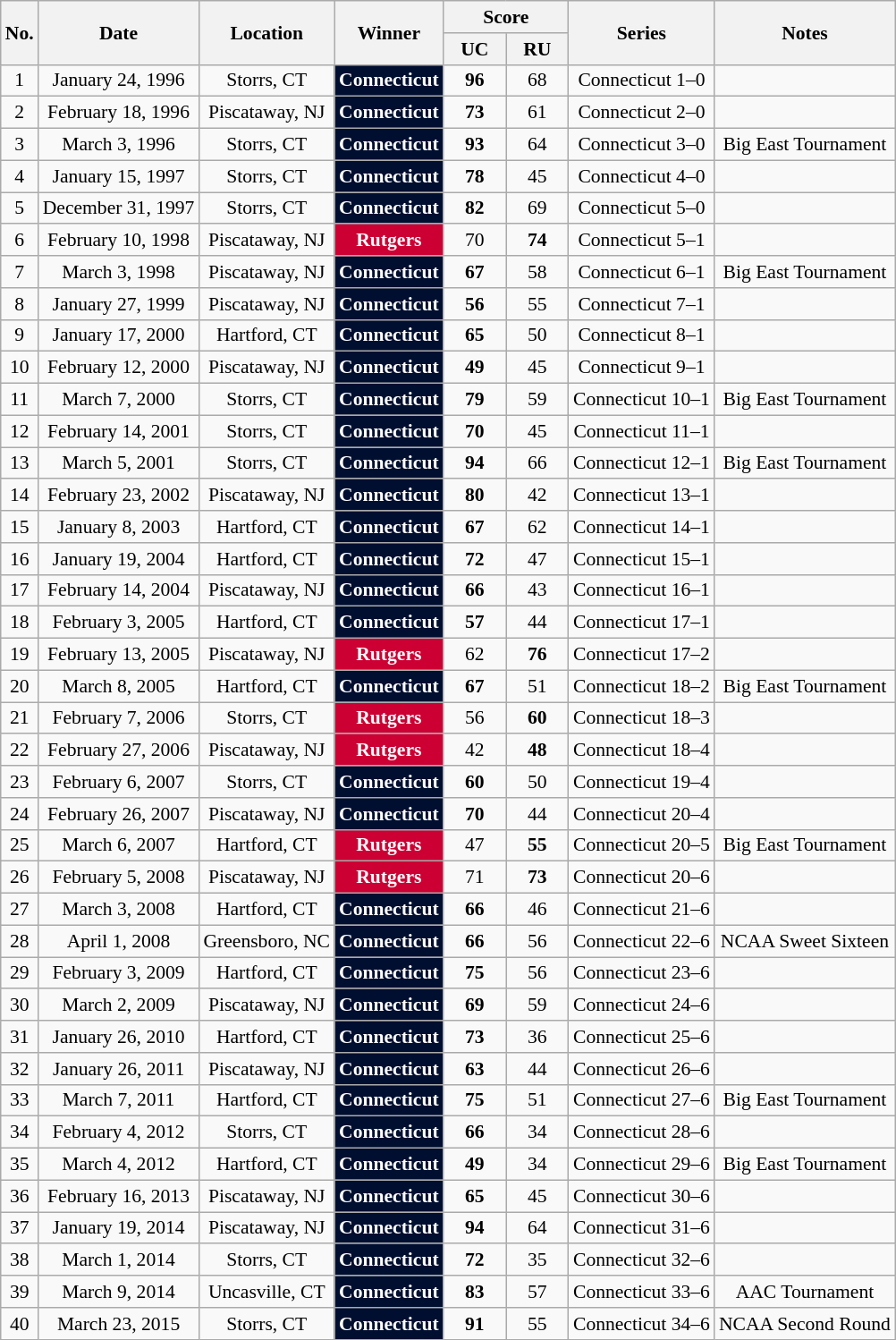<table class="wikitable" style="text-align:center; font-size:90%">
<tr>
<th rowspan="2">No.</th>
<th rowspan="2">Date</th>
<th rowspan="2">Location</th>
<th rowspan="2">Winner</th>
<th colspan="2">Score</th>
<th rowspan="2">Series</th>
<th rowspan="2">Notes</th>
</tr>
<tr>
<th width=40>UC</th>
<th width=40>RU</th>
</tr>
<tr>
<td>1</td>
<td>January 24, 1996</td>
<td>Storrs, CT</td>
<td style="background: #000E2F; color: #FFFFFF;"><strong>Connecticut</strong></td>
<td><strong>96</strong></td>
<td>68</td>
<td>Connecticut 1–0</td>
<td></td>
</tr>
<tr>
<td>2</td>
<td>February 18, 1996</td>
<td>Piscataway, NJ</td>
<td style="background: #000E2F; color: #FFFFFF;"><strong>Connecticut</strong></td>
<td><strong>73</strong></td>
<td>61</td>
<td>Connecticut 2–0</td>
<td></td>
</tr>
<tr>
<td>3</td>
<td>March 3, 1996</td>
<td>Storrs, CT</td>
<td style="background: #000E2F; color: #FFFFFF;"><strong>Connecticut</strong></td>
<td><strong>93</strong></td>
<td>64</td>
<td>Connecticut 3–0</td>
<td>Big East Tournament</td>
</tr>
<tr>
<td>4</td>
<td>January 15, 1997</td>
<td>Storrs, CT</td>
<td style="background: #000E2F; color: #FFFFFF;"><strong>Connecticut</strong></td>
<td><strong>78</strong></td>
<td>45</td>
<td>Connecticut 4–0</td>
<td></td>
</tr>
<tr>
<td>5</td>
<td>December 31, 1997</td>
<td>Storrs, CT</td>
<td style="background: #000E2F; color: #FFFFFF;"><strong>Connecticut</strong></td>
<td><strong>82</strong></td>
<td>69</td>
<td>Connecticut 5–0</td>
<td></td>
</tr>
<tr>
<td>6</td>
<td>February 10, 1998</td>
<td>Piscataway, NJ</td>
<td style="background: #CC0033; color: #FFFFFF;"><strong>Rutgers</strong></td>
<td>70</td>
<td><strong>74</strong></td>
<td>Connecticut 5–1</td>
<td></td>
</tr>
<tr>
<td>7</td>
<td>March 3, 1998</td>
<td>Piscataway, NJ</td>
<td style="background: #000E2F; color: #FFFFFF;"><strong>Connecticut</strong></td>
<td><strong>67</strong></td>
<td>58</td>
<td>Connecticut 6–1</td>
<td>Big East Tournament</td>
</tr>
<tr>
<td>8</td>
<td>January 27, 1999</td>
<td>Piscataway, NJ</td>
<td style="background: #000E2F; color: #FFFFFF;"><strong>Connecticut</strong></td>
<td><strong>56</strong></td>
<td>55</td>
<td>Connecticut 7–1</td>
<td></td>
</tr>
<tr>
<td>9</td>
<td>January 17, 2000</td>
<td>Hartford, CT</td>
<td style="background: #000E2F; color: #FFFFFF;"><strong>Connecticut</strong></td>
<td><strong>65</strong></td>
<td>50</td>
<td>Connecticut 8–1</td>
<td></td>
</tr>
<tr>
<td>10</td>
<td>February 12, 2000</td>
<td>Piscataway, NJ</td>
<td style="background: #000E2F; color: #FFFFFF;"><strong>Connecticut</strong></td>
<td><strong>49</strong></td>
<td>45</td>
<td>Connecticut 9–1</td>
<td></td>
</tr>
<tr>
<td>11</td>
<td>March 7, 2000</td>
<td>Storrs, CT</td>
<td style="background: #000E2F; color: #FFFFFF;"><strong>Connecticut</strong></td>
<td><strong>79</strong></td>
<td>59</td>
<td>Connecticut 10–1</td>
<td>Big East Tournament</td>
</tr>
<tr>
<td>12</td>
<td>February 14, 2001</td>
<td>Storrs, CT</td>
<td style="background: #000E2F; color: #FFFFFF;"><strong>Connecticut</strong></td>
<td><strong>70</strong></td>
<td>45</td>
<td>Connecticut 11–1</td>
<td></td>
</tr>
<tr>
<td>13</td>
<td>March 5, 2001</td>
<td>Storrs, CT</td>
<td style="background: #000E2F; color: #FFFFFF;"><strong>Connecticut</strong></td>
<td><strong>94</strong></td>
<td>66</td>
<td>Connecticut 12–1</td>
<td>Big East Tournament</td>
</tr>
<tr>
<td>14</td>
<td>February 23, 2002</td>
<td>Piscataway, NJ</td>
<td style="background: #000E2F; color: #FFFFFF;"><strong>Connecticut</strong></td>
<td><strong>80</strong></td>
<td>42</td>
<td>Connecticut 13–1</td>
<td></td>
</tr>
<tr>
<td>15</td>
<td>January 8, 2003</td>
<td>Hartford, CT</td>
<td style="background: #000E2F; color: #FFFFFF;"><strong>Connecticut</strong></td>
<td><strong>67</strong></td>
<td>62</td>
<td>Connecticut 14–1</td>
<td></td>
</tr>
<tr>
<td>16</td>
<td>January 19, 2004</td>
<td>Hartford, CT</td>
<td style="background: #000E2F; color: #FFFFFF;"><strong>Connecticut</strong></td>
<td><strong>72</strong></td>
<td>47</td>
<td>Connecticut 15–1</td>
<td></td>
</tr>
<tr>
<td>17</td>
<td>February 14, 2004</td>
<td>Piscataway, NJ</td>
<td style="background: #000E2F; color: #FFFFFF;"><strong>Connecticut</strong></td>
<td><strong>66</strong></td>
<td>43</td>
<td>Connecticut 16–1</td>
<td></td>
</tr>
<tr>
<td>18</td>
<td>February 3, 2005</td>
<td>Hartford, CT</td>
<td style="background: #000E2F; color: #FFFFFF;"><strong>Connecticut</strong></td>
<td><strong>57</strong></td>
<td>44</td>
<td>Connecticut 17–1</td>
<td></td>
</tr>
<tr>
<td>19</td>
<td>February 13, 2005</td>
<td>Piscataway, NJ</td>
<td style="background: #CC0033; color: #FFFFFF;"><strong>Rutgers</strong></td>
<td>62</td>
<td><strong>76</strong></td>
<td>Connecticut 17–2</td>
<td></td>
</tr>
<tr>
<td>20</td>
<td>March 8, 2005</td>
<td>Hartford, CT</td>
<td style="background: #000E2F; color: #FFFFFF;"><strong>Connecticut</strong></td>
<td><strong>67</strong></td>
<td>51</td>
<td>Connecticut 18–2</td>
<td>Big East Tournament</td>
</tr>
<tr>
<td>21</td>
<td>February 7, 2006</td>
<td>Storrs, CT</td>
<td style="background: #CC0033; color: #FFFFFF;"><strong>Rutgers</strong></td>
<td>56</td>
<td><strong>60</strong></td>
<td>Connecticut 18–3</td>
<td></td>
</tr>
<tr>
<td>22</td>
<td>February 27, 2006</td>
<td>Piscataway, NJ</td>
<td style="background: #CC0033; color: #FFFFFF;"><strong>Rutgers</strong></td>
<td>42</td>
<td><strong>48</strong></td>
<td>Connecticut 18–4</td>
<td></td>
</tr>
<tr>
<td>23</td>
<td>February 6, 2007</td>
<td>Storrs, CT</td>
<td style="background: #000E2F; color: #FFFFFF;"><strong>Connecticut</strong></td>
<td><strong>60</strong></td>
<td>50</td>
<td>Connecticut 19–4</td>
<td></td>
</tr>
<tr>
<td>24</td>
<td>February 26, 2007</td>
<td>Piscataway, NJ</td>
<td style="background: #000E2F; color: #FFFFFF;"><strong>Connecticut</strong></td>
<td><strong>70</strong></td>
<td>44</td>
<td>Connecticut 20–4</td>
<td></td>
</tr>
<tr>
<td>25</td>
<td>March 6, 2007</td>
<td>Hartford, CT</td>
<td style="background: #CC0033; color: #FFFFFF;"><strong>Rutgers</strong></td>
<td>47</td>
<td><strong>55</strong></td>
<td>Connecticut 20–5</td>
<td>Big East Tournament</td>
</tr>
<tr>
<td>26</td>
<td>February 5, 2008</td>
<td>Piscataway, NJ</td>
<td style="background: #CC0033; color: #FFFFFF;"><strong>Rutgers</strong></td>
<td>71</td>
<td><strong>73</strong></td>
<td>Connecticut 20–6</td>
<td></td>
</tr>
<tr>
<td>27</td>
<td>March 3, 2008</td>
<td>Hartford, CT</td>
<td style="background: #000E2F; color: #FFFFFF;"><strong>Connecticut</strong></td>
<td><strong>66</strong></td>
<td>46</td>
<td>Connecticut 21–6</td>
<td></td>
</tr>
<tr>
<td>28</td>
<td>April 1, 2008</td>
<td>Greensboro, NC</td>
<td style="background: #000E2F; color: #FFFFFF;"><strong>Connecticut</strong></td>
<td><strong>66</strong></td>
<td>56</td>
<td>Connecticut 22–6</td>
<td>NCAA Sweet Sixteen</td>
</tr>
<tr>
<td>29</td>
<td>February 3, 2009</td>
<td>Hartford, CT</td>
<td style="background: #000E2F; color: #FFFFFF;"><strong>Connecticut</strong></td>
<td><strong>75</strong></td>
<td>56</td>
<td>Connecticut 23–6</td>
<td></td>
</tr>
<tr>
<td>30</td>
<td>March 2, 2009</td>
<td>Piscataway, NJ</td>
<td style="background: #000E2F; color: #FFFFFF;"><strong>Connecticut</strong></td>
<td><strong>69</strong></td>
<td>59</td>
<td>Connecticut 24–6</td>
<td></td>
</tr>
<tr>
<td>31</td>
<td>January 26, 2010</td>
<td>Hartford, CT</td>
<td style="background: #000E2F; color: #FFFFFF;"><strong>Connecticut</strong></td>
<td><strong>73</strong></td>
<td>36</td>
<td>Connecticut 25–6</td>
<td></td>
</tr>
<tr>
<td>32</td>
<td>January 26, 2011</td>
<td>Piscataway, NJ</td>
<td style="background: #000E2F; color: #FFFFFF;"><strong>Connecticut</strong></td>
<td><strong>63</strong></td>
<td>44</td>
<td>Connecticut 26–6</td>
<td></td>
</tr>
<tr>
<td>33</td>
<td>March 7, 2011</td>
<td>Hartford, CT</td>
<td style="background: #000E2F; color: #FFFFFF;"><strong>Connecticut</strong></td>
<td><strong>75</strong></td>
<td>51</td>
<td>Connecticut 27–6</td>
<td>Big East Tournament</td>
</tr>
<tr>
<td>34</td>
<td>February 4, 2012</td>
<td>Storrs, CT</td>
<td style="background: #000E2F; color: #FFFFFF;"><strong>Connecticut</strong></td>
<td><strong>66</strong></td>
<td>34</td>
<td>Connecticut 28–6</td>
<td></td>
</tr>
<tr>
<td>35</td>
<td>March 4, 2012</td>
<td>Hartford, CT</td>
<td style="background: #000E2F; color: #FFFFFF;"><strong>Connecticut</strong></td>
<td><strong>49</strong></td>
<td>34</td>
<td>Connecticut 29–6</td>
<td>Big East Tournament</td>
</tr>
<tr>
<td>36</td>
<td>February 16, 2013</td>
<td>Piscataway, NJ</td>
<td style="background: #000E2F; color: #FFFFFF;"><strong>Connecticut</strong></td>
<td><strong>65</strong></td>
<td>45</td>
<td>Connecticut 30–6</td>
<td></td>
</tr>
<tr>
<td>37</td>
<td>January 19, 2014</td>
<td>Piscataway, NJ</td>
<td style="background: #000E2F; color: #FFFFFF;"><strong>Connecticut</strong></td>
<td><strong>94</strong></td>
<td>64</td>
<td>Connecticut 31–6</td>
<td></td>
</tr>
<tr>
<td>38</td>
<td>March 1, 2014</td>
<td>Storrs, CT</td>
<td style="background: #000E2F; color: #FFFFFF;"><strong>Connecticut</strong></td>
<td><strong>72</strong></td>
<td>35</td>
<td>Connecticut 32–6</td>
<td></td>
</tr>
<tr>
<td>39</td>
<td>March 9, 2014</td>
<td>Uncasville, CT</td>
<td style="background: #000E2F; color: #FFFFFF;"><strong>Connecticut</strong></td>
<td><strong>83</strong></td>
<td>57</td>
<td>Connecticut 33–6</td>
<td>AAC Tournament</td>
</tr>
<tr>
<td>40</td>
<td>March 23, 2015</td>
<td>Storrs, CT</td>
<td style="background: #000E2F; color: #FFFFFF;"><strong>Connecticut</strong></td>
<td><strong>91</strong></td>
<td>55</td>
<td>Connecticut 34–6</td>
<td>NCAA Second Round</td>
</tr>
</table>
